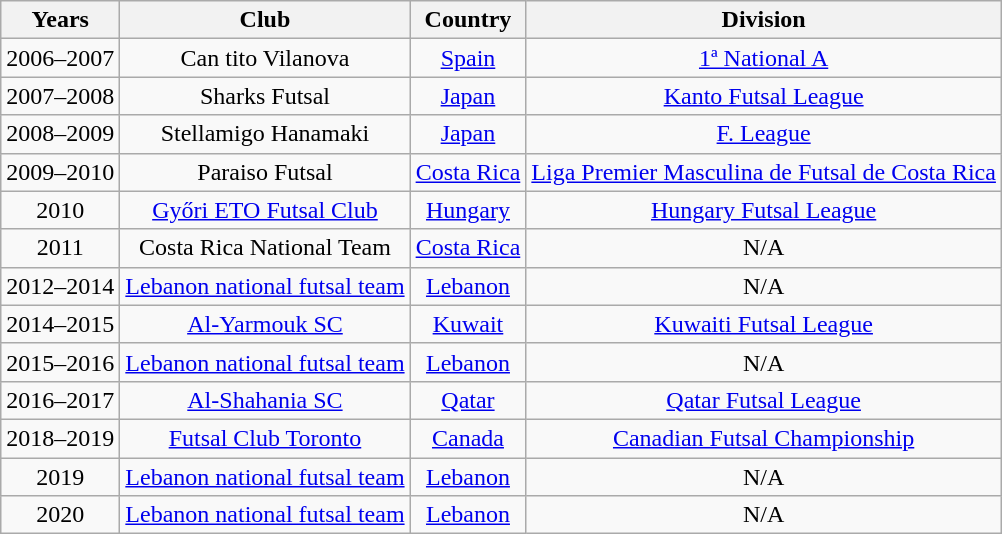<table class="wikitable" style="text-align: center;">
<tr>
<th>Years</th>
<th>Club</th>
<th>Country</th>
<th>Division</th>
</tr>
<tr>
<td>2006–2007</td>
<td>Can tito Vilanova</td>
<td><a href='#'>Spain</a></td>
<td><a href='#'>1ª National A</a></td>
</tr>
<tr>
<td>2007–2008</td>
<td>Sharks Futsal</td>
<td><a href='#'>Japan</a></td>
<td><a href='#'>Kanto Futsal League</a></td>
</tr>
<tr>
<td>2008–2009</td>
<td>Stellamigo Hanamaki</td>
<td><a href='#'>Japan</a></td>
<td><a href='#'>F. League</a></td>
</tr>
<tr>
<td>2009–2010</td>
<td>Paraiso Futsal</td>
<td><a href='#'>Costa Rica</a></td>
<td><a href='#'>Liga Premier Masculina de Futsal de Costa Rica</a></td>
</tr>
<tr>
<td>2010</td>
<td><a href='#'>Győri ETO Futsal Club</a></td>
<td><a href='#'>Hungary</a></td>
<td><a href='#'>Hungary Futsal League</a></td>
</tr>
<tr>
<td>2011</td>
<td>Costa Rica National Team</td>
<td><a href='#'>Costa Rica</a></td>
<td>N/A</td>
</tr>
<tr>
<td>2012–2014</td>
<td><a href='#'>Lebanon national futsal team</a></td>
<td><a href='#'>Lebanon</a></td>
<td>N/A</td>
</tr>
<tr>
<td>2014–2015</td>
<td><a href='#'>Al-Yarmouk SC</a></td>
<td><a href='#'>Kuwait</a></td>
<td><a href='#'>Kuwaiti Futsal League</a></td>
</tr>
<tr>
<td>2015–2016</td>
<td><a href='#'>Lebanon national futsal team</a></td>
<td><a href='#'>Lebanon</a></td>
<td>N/A</td>
</tr>
<tr>
<td>2016–2017</td>
<td><a href='#'>Al-Shahania SC</a></td>
<td><a href='#'>Qatar</a></td>
<td><a href='#'>Qatar Futsal League</a></td>
</tr>
<tr>
<td>2018–2019</td>
<td><a href='#'>Futsal Club Toronto</a></td>
<td><a href='#'>Canada</a></td>
<td><a href='#'>Canadian Futsal Championship</a></td>
</tr>
<tr>
<td>2019</td>
<td><a href='#'>Lebanon national futsal team</a></td>
<td><a href='#'>Lebanon</a></td>
<td>N/A</td>
</tr>
<tr>
<td>2020</td>
<td><a href='#'>Lebanon national futsal team</a></td>
<td><a href='#'>Lebanon</a></td>
<td>N/A</td>
</tr>
</table>
